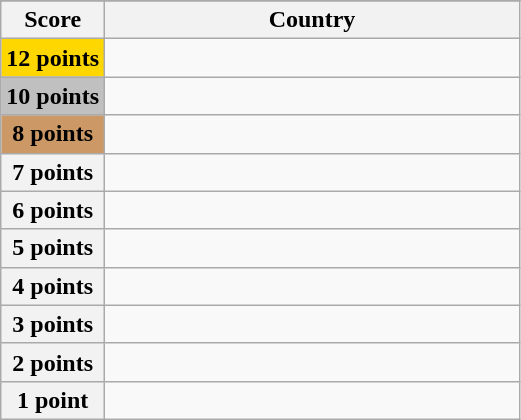<table class="wikitable">
<tr>
</tr>
<tr>
<th scope="col" width="20%">Score</th>
<th scope="col">Country</th>
</tr>
<tr>
<th scope="row" style="background:gold">12 points</th>
<td></td>
</tr>
<tr>
<th scope="row" style="background:silver">10 points</th>
<td></td>
</tr>
<tr>
<th scope="row" style="background:#CC9966">8 points</th>
<td></td>
</tr>
<tr>
<th scope="row">7 points</th>
<td></td>
</tr>
<tr>
<th scope="row">6 points</th>
<td></td>
</tr>
<tr>
<th scope="row">5 points</th>
<td></td>
</tr>
<tr>
<th scope="row">4 points</th>
<td></td>
</tr>
<tr>
<th scope="row">3 points</th>
<td></td>
</tr>
<tr>
<th scope="row">2 points</th>
<td></td>
</tr>
<tr>
<th scope="row">1 point</th>
<td></td>
</tr>
</table>
